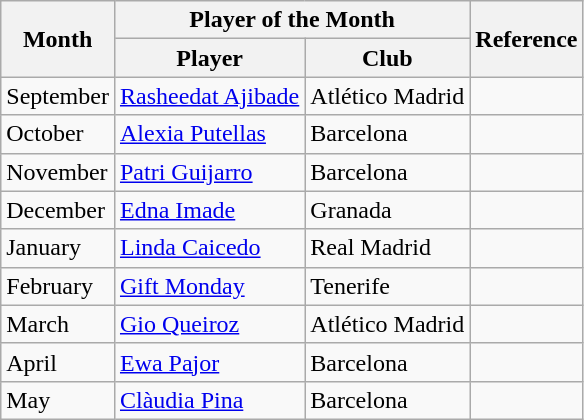<table class="wikitable">
<tr>
<th rowspan="2">Month</th>
<th colspan="2">Player of the Month</th>
<th rowspan="2">Reference</th>
</tr>
<tr>
<th>Player</th>
<th>Club</th>
</tr>
<tr>
<td>September</td>
<td> <a href='#'>Rasheedat Ajibade</a></td>
<td>Atlético Madrid</td>
<td align=center></td>
</tr>
<tr>
<td>October</td>
<td> <a href='#'>Alexia Putellas</a></td>
<td>Barcelona</td>
<td align=center></td>
</tr>
<tr>
<td>November</td>
<td> <a href='#'>Patri Guijarro</a></td>
<td>Barcelona</td>
<td align=center></td>
</tr>
<tr>
<td>December</td>
<td> <a href='#'>Edna Imade</a></td>
<td>Granada</td>
<td align=center></td>
</tr>
<tr>
<td>January</td>
<td> <a href='#'>Linda Caicedo</a></td>
<td>Real Madrid</td>
<td align=center></td>
</tr>
<tr>
<td>February</td>
<td> <a href='#'>Gift Monday</a></td>
<td>Tenerife</td>
<td align=center></td>
</tr>
<tr>
<td>March</td>
<td> <a href='#'>Gio Queiroz</a></td>
<td>Atlético Madrid</td>
<td align=center></td>
</tr>
<tr>
<td>April</td>
<td> <a href='#'>Ewa Pajor</a></td>
<td>Barcelona</td>
<td align=center></td>
</tr>
<tr>
<td>May</td>
<td> <a href='#'>Clàudia Pina</a></td>
<td>Barcelona</td>
<td align=center></td>
</tr>
</table>
